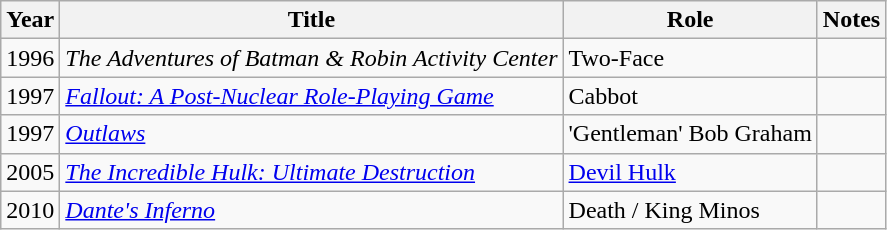<table class = "wikitable sortable">
<tr>
<th>Year</th>
<th>Title</th>
<th>Role</th>
<th>Notes</th>
</tr>
<tr>
<td>1996</td>
<td><em>The Adventures of Batman & Robin Activity Center</em></td>
<td>Two-Face</td>
<td></td>
</tr>
<tr>
<td>1997</td>
<td><em><a href='#'>Fallout: A Post-Nuclear Role-Playing Game</a></em></td>
<td>Cabbot</td>
<td></td>
</tr>
<tr>
<td>1997</td>
<td><em><a href='#'>Outlaws</a></em></td>
<td>'Gentleman' Bob Graham</td>
<td></td>
</tr>
<tr>
<td>2005</td>
<td><em><a href='#'>The Incredible Hulk: Ultimate Destruction</a></em></td>
<td><a href='#'>Devil Hulk</a></td>
<td></td>
</tr>
<tr>
<td>2010</td>
<td><em><a href='#'>Dante's Inferno</a></em></td>
<td>Death / King Minos</td>
<td></td>
</tr>
</table>
